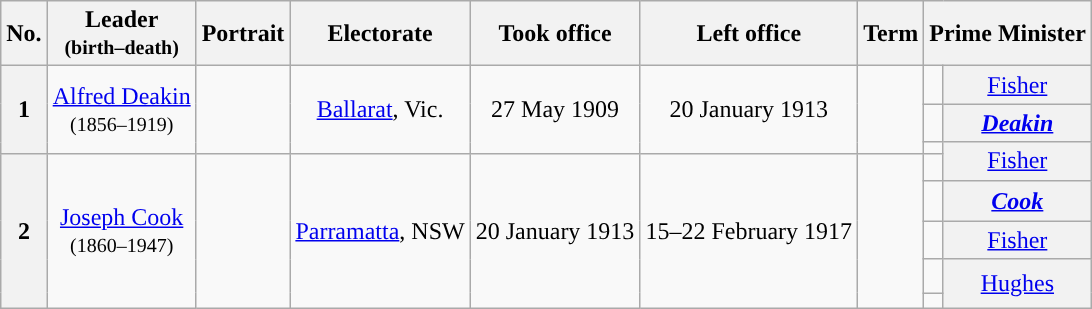<table class="wikitable" style="text-align:center">
<tr>
<th>No.</th>
<th>Leader<br><small>(birth–death)</small></th>
<th>Portrait</th>
<th>Electorate</th>
<th>Took office</th>
<th>Left office</th>
<th>Term</th>
<th colspan="2">Prime Minister </th>
</tr>
<tr>
<th rowspan="3">1</th>
<td rowspan="3"><a href='#'>Alfred Deakin</a><br><small>(1856–1919)</small></td>
<td rowspan="3"></td>
<td rowspan="3"><a href='#'>Ballarat</a>, Vic.</td>
<td rowspan="3">27 May 1909</td>
<td rowspan="3">20 January 1913</td>
<td rowspan="3"></td>
<td height=5 style="background-color: "></td>
<th style="font-weight:normal"><a href='#'>Fisher</a> <small></small></th>
</tr>
<tr>
<td height=10 style="background-color: "></td>
<th style="font-weight:normal"><strong><em><a href='#'>Deakin</a></em></strong> <small></small></th>
</tr>
<tr>
<td style="background-color: "></td>
<th rowspan=2 style="font-weight:normal"><a href='#'>Fisher</a> <small></small></th>
</tr>
<tr>
<th rowspan="6">2</th>
<td rowspan="6"><a href='#'>Joseph Cook</a><br><small>(1860–1947)</small></td>
<td rowspan="6"></td>
<td rowspan="6"><a href='#'>Parramatta</a>, NSW</td>
<td rowspan="6">20 January 1913</td>
<td rowspan="6">15–22 February 1917</td>
<td rowspan="6"></td>
<td height=1 style="background-color: "></td>
</tr>
<tr>
<td height=20 style="background-color: "></td>
<th style="font-weight:normal"><strong><em><a href='#'>Cook</a></em></strong> <small></small></th>
</tr>
<tr>
<td height=10 style="background-color: "></td>
<th style="font-weight:normal"><a href='#'>Fisher</a> <small></small></th>
</tr>
<tr>
<td height=15 style="background-color: "></td>
<th rowspan=2 style="font-weight:normal"><a href='#'>Hughes</a> <small></small></th>
</tr>
<tr>
<td height=3 style="background-color: "></td>
</tr>
</table>
